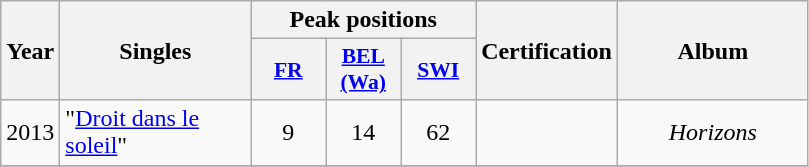<table class="wikitable">
<tr>
<th align="center" rowspan="2" width="10">Year</th>
<th align="center" rowspan="2" width="120">Singles</th>
<th align="center" colspan="3" width="20">Peak positions</th>
<th align="center" rowspan="2" width="70">Certification</th>
<th align="center" rowspan="2" width="120">Album</th>
</tr>
<tr>
<th scope="col" style="width:3em;font-size:90%;"><a href='#'>FR</a><br></th>
<th scope="col" style="width:3em;font-size:90%;"><a href='#'>BEL <br>(Wa)</a><br></th>
<th scope="col" style="width:3em;font-size:90%;"><a href='#'>SWI</a><br></th>
</tr>
<tr>
<td style="text-align:center;">2013</td>
<td>"<a href='#'>Droit dans le soleil</a>"</td>
<td style="text-align:center;">9</td>
<td style="text-align:center;">14</td>
<td style="text-align:center;">62</td>
<td style="text-align:center;"></td>
<td style="text-align:center;"><em>Horizons</em></td>
</tr>
<tr>
</tr>
</table>
